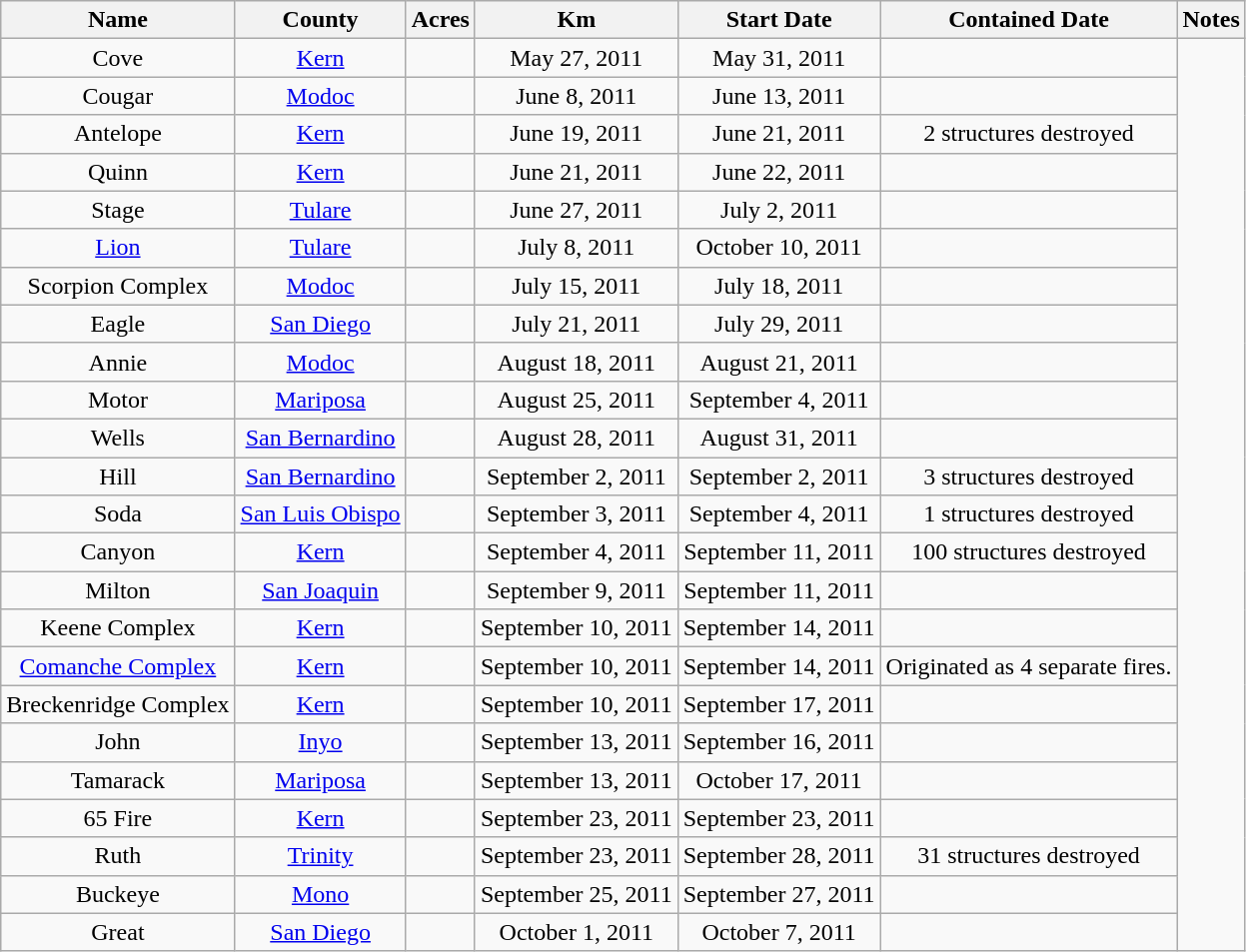<table class="wikitable sortable" style="text-align:center;">
<tr>
<th>Name</th>
<th>County</th>
<th>Acres</th>
<th>Km</th>
<th>Start Date</th>
<th>Contained Date</th>
<th>Notes</th>
</tr>
<tr>
<td>Cove</td>
<td><a href='#'>Kern</a></td>
<td></td>
<td>May 27, 2011</td>
<td>May 31, 2011</td>
<td></td>
</tr>
<tr>
<td>Cougar</td>
<td><a href='#'>Modoc</a></td>
<td></td>
<td>June 8, 2011</td>
<td>June 13, 2011</td>
<td></td>
</tr>
<tr>
<td>Antelope</td>
<td><a href='#'>Kern</a></td>
<td></td>
<td>June 19, 2011</td>
<td>June 21, 2011</td>
<td>2 structures destroyed</td>
</tr>
<tr>
<td>Quinn</td>
<td><a href='#'>Kern</a></td>
<td></td>
<td>June 21, 2011</td>
<td>June 22, 2011</td>
<td></td>
</tr>
<tr>
<td>Stage</td>
<td><a href='#'>Tulare</a></td>
<td></td>
<td>June 27, 2011</td>
<td>July 2, 2011</td>
<td></td>
</tr>
<tr>
<td><a href='#'>Lion</a></td>
<td><a href='#'>Tulare</a></td>
<td></td>
<td>July 8, 2011</td>
<td>October 10, 2011</td>
<td></td>
</tr>
<tr>
<td>Scorpion Complex</td>
<td><a href='#'>Modoc</a></td>
<td></td>
<td>July 15, 2011</td>
<td>July 18, 2011</td>
<td></td>
</tr>
<tr>
<td>Eagle</td>
<td><a href='#'>San Diego</a></td>
<td></td>
<td>July 21, 2011</td>
<td>July 29, 2011</td>
<td></td>
</tr>
<tr>
<td>Annie</td>
<td><a href='#'>Modoc</a></td>
<td></td>
<td>August 18, 2011</td>
<td>August 21, 2011</td>
<td></td>
</tr>
<tr>
<td>Motor</td>
<td><a href='#'>Mariposa</a></td>
<td></td>
<td>August 25, 2011</td>
<td>September 4, 2011</td>
<td></td>
</tr>
<tr>
<td>Wells</td>
<td><a href='#'>San Bernardino</a></td>
<td></td>
<td>August 28, 2011</td>
<td>August 31, 2011</td>
<td></td>
</tr>
<tr>
<td>Hill</td>
<td><a href='#'>San Bernardino</a></td>
<td></td>
<td>September 2, 2011</td>
<td>September 2, 2011</td>
<td>3 structures destroyed</td>
</tr>
<tr>
<td>Soda</td>
<td><a href='#'>San Luis Obispo</a></td>
<td></td>
<td>September 3, 2011</td>
<td>September 4, 2011</td>
<td>1 structures destroyed</td>
</tr>
<tr>
<td>Canyon</td>
<td><a href='#'>Kern</a></td>
<td></td>
<td>September 4, 2011</td>
<td>September 11, 2011</td>
<td>100 structures destroyed</td>
</tr>
<tr>
<td>Milton</td>
<td><a href='#'>San Joaquin</a></td>
<td></td>
<td>September 9, 2011</td>
<td>September 11, 2011</td>
<td></td>
</tr>
<tr>
<td>Keene Complex</td>
<td><a href='#'>Kern</a></td>
<td></td>
<td>September 10, 2011</td>
<td>September 14, 2011</td>
<td></td>
</tr>
<tr>
<td><a href='#'>Comanche Complex</a></td>
<td><a href='#'>Kern</a></td>
<td></td>
<td>September 10, 2011</td>
<td>September 14, 2011</td>
<td>Originated as 4 separate fires.</td>
</tr>
<tr>
<td>Breckenridge Complex</td>
<td><a href='#'>Kern</a></td>
<td></td>
<td>September 10, 2011</td>
<td>September 17, 2011</td>
<td></td>
</tr>
<tr>
<td>John</td>
<td><a href='#'>Inyo</a></td>
<td></td>
<td>September 13, 2011</td>
<td>September 16, 2011</td>
<td></td>
</tr>
<tr>
<td>Tamarack</td>
<td><a href='#'>Mariposa</a></td>
<td></td>
<td>September 13, 2011</td>
<td>October 17, 2011</td>
<td></td>
</tr>
<tr>
<td>65 Fire</td>
<td><a href='#'>Kern</a></td>
<td></td>
<td>September 23, 2011</td>
<td>September 23, 2011</td>
<td></td>
</tr>
<tr>
<td>Ruth</td>
<td><a href='#'>Trinity</a></td>
<td></td>
<td>September 23, 2011</td>
<td>September 28, 2011</td>
<td>31 structures destroyed</td>
</tr>
<tr>
<td>Buckeye</td>
<td><a href='#'>Mono</a></td>
<td></td>
<td>September 25, 2011</td>
<td>September 27, 2011</td>
<td></td>
</tr>
<tr>
<td>Great</td>
<td><a href='#'>San Diego</a></td>
<td></td>
<td>October 1, 2011</td>
<td>October 7, 2011</td>
<td></td>
</tr>
</table>
